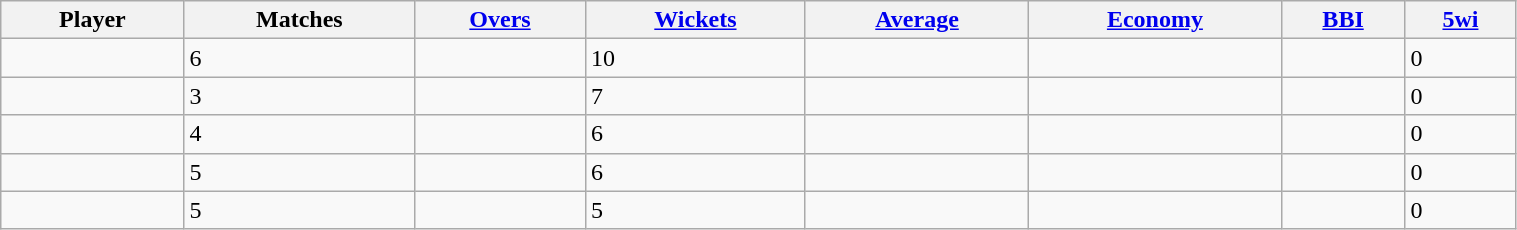<table class="wikitable sortable" style="width:80%;">
<tr>
<th>Player</th>
<th>Matches</th>
<th><a href='#'>Overs</a></th>
<th><a href='#'>Wickets</a></th>
<th><a href='#'>Average</a></th>
<th><a href='#'>Economy</a></th>
<th><a href='#'>BBI</a></th>
<th><a href='#'>5wi</a></th>
</tr>
<tr>
<td></td>
<td>6</td>
<td></td>
<td>10</td>
<td></td>
<td></td>
<td></td>
<td>0</td>
</tr>
<tr>
<td></td>
<td>3</td>
<td></td>
<td>7</td>
<td></td>
<td></td>
<td></td>
<td>0</td>
</tr>
<tr>
<td></td>
<td>4</td>
<td></td>
<td>6</td>
<td></td>
<td></td>
<td></td>
<td>0</td>
</tr>
<tr>
<td></td>
<td>5</td>
<td></td>
<td>6</td>
<td></td>
<td></td>
<td></td>
<td>0</td>
</tr>
<tr>
<td></td>
<td>5</td>
<td></td>
<td>5</td>
<td></td>
<td></td>
<td></td>
<td>0</td>
</tr>
</table>
